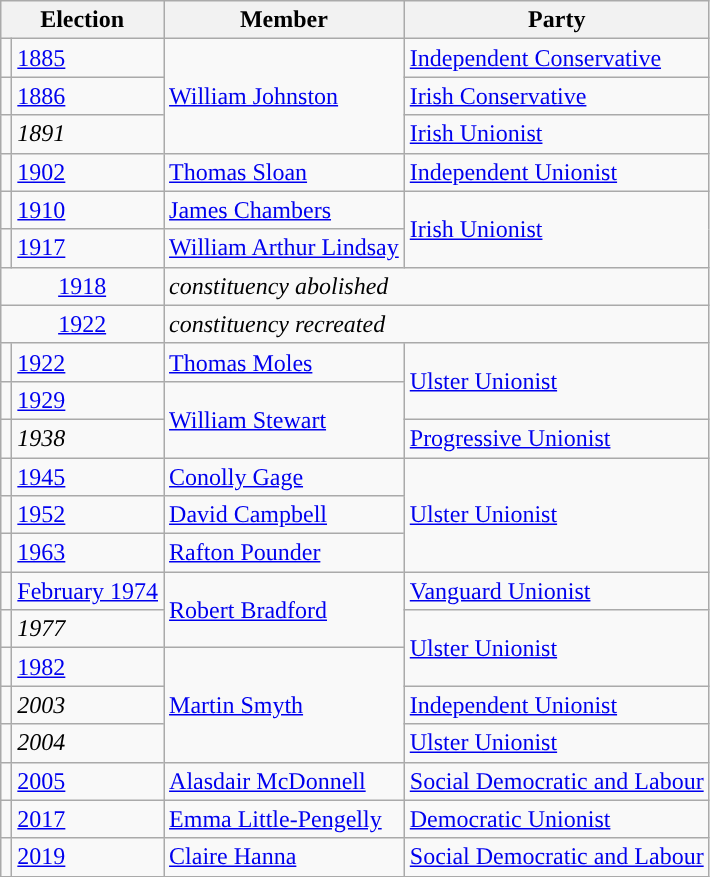<table class="wikitable">
<tr>
<th colspan="2">Election</th>
<th>Member</th>
<th>Party</th>
</tr>
<tr>
<td style="color:inherit;background-color: "></td>
<td><a href='#'>1885</a></td>
<td rowspan="3"><a href='#'>William Johnston</a></td>
<td><a href='#'>Independent Conservative</a></td>
</tr>
<tr>
<td style="color:inherit;background-color: "></td>
<td><a href='#'>1886</a></td>
<td><a href='#'>Irish Conservative</a></td>
</tr>
<tr>
<td style="color:inherit;background-color: "></td>
<td><em>1891</em></td>
<td><a href='#'>Irish Unionist</a></td>
</tr>
<tr>
<td style="color:inherit;background-color: "></td>
<td><a href='#'>1902</a></td>
<td><a href='#'>Thomas Sloan</a></td>
<td><a href='#'>Independent Unionist</a></td>
</tr>
<tr>
<td style="color:inherit;background-color: "></td>
<td><a href='#'>1910</a></td>
<td><a href='#'>James Chambers</a></td>
<td rowspan="2"><a href='#'>Irish Unionist</a></td>
</tr>
<tr>
<td style="color:inherit;background-color: "></td>
<td><a href='#'>1917</a></td>
<td><a href='#'>William Arthur Lindsay</a></td>
</tr>
<tr>
<td colspan="2" align="center"><a href='#'>1918</a></td>
<td colspan="2"><em>constituency abolished</em></td>
</tr>
<tr>
<td colspan="2" align="center"><a href='#'>1922</a></td>
<td colspan="2"><em>constituency recreated</em></td>
</tr>
<tr>
<td style="color:inherit;background-color: "></td>
<td><a href='#'>1922</a></td>
<td><a href='#'>Thomas Moles</a></td>
<td rowspan="2"><a href='#'>Ulster Unionist</a></td>
</tr>
<tr>
<td style="color:inherit;background-color: "></td>
<td><a href='#'>1929</a></td>
<td rowspan="2"><a href='#'>William Stewart</a></td>
</tr>
<tr>
<td style="color:inherit;background-color: "></td>
<td><em>1938</em></td>
<td><a href='#'>Progressive Unionist</a></td>
</tr>
<tr>
<td style="color:inherit;background-color: "></td>
<td><a href='#'>1945</a></td>
<td><a href='#'>Conolly Gage</a></td>
<td rowspan="3"><a href='#'>Ulster Unionist</a></td>
</tr>
<tr>
<td style="color:inherit;background-color: "></td>
<td><a href='#'>1952</a></td>
<td><a href='#'>David Campbell</a></td>
</tr>
<tr>
<td style="color:inherit;background-color: "></td>
<td><a href='#'>1963</a></td>
<td><a href='#'>Rafton Pounder</a></td>
</tr>
<tr>
<td style="color:inherit;background-color: "></td>
<td><a href='#'>February 1974</a></td>
<td rowspan="2"><a href='#'>Robert Bradford</a></td>
<td><a href='#'>Vanguard Unionist</a></td>
</tr>
<tr>
<td style="color:inherit;background-color: "></td>
<td><em>1977</em></td>
<td rowspan="2"><a href='#'>Ulster Unionist</a></td>
</tr>
<tr>
<td style="color:inherit;background-color: "></td>
<td><a href='#'>1982</a></td>
<td rowspan=3><a href='#'>Martin Smyth</a></td>
</tr>
<tr>
<td style="color:inherit;background-color: "></td>
<td><em>2003</em></td>
<td><a href='#'>Independent Unionist</a></td>
</tr>
<tr>
<td style="color:inherit;background-color: "></td>
<td><em>2004</em></td>
<td><a href='#'>Ulster Unionist</a></td>
</tr>
<tr>
<td style="color:inherit;background-color: "></td>
<td><a href='#'>2005</a></td>
<td><a href='#'>Alasdair McDonnell</a></td>
<td><a href='#'>Social Democratic and Labour</a></td>
</tr>
<tr>
<td style="color:inherit;background-color: "></td>
<td><a href='#'>2017</a></td>
<td><a href='#'>Emma Little-Pengelly</a></td>
<td><a href='#'>Democratic Unionist</a></td>
</tr>
<tr>
<td style="color:inherit;background-color: "></td>
<td><a href='#'>2019</a></td>
<td><a href='#'>Claire Hanna</a></td>
<td><a href='#'>Social Democratic and Labour</a></td>
</tr>
</table>
